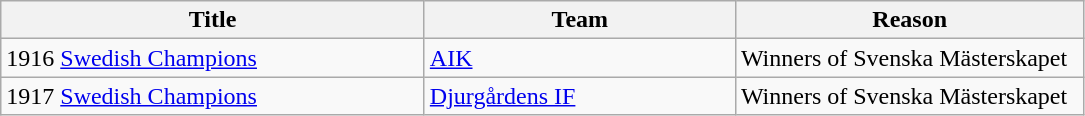<table class="wikitable" style="text-align: left;">
<tr>
<th style="width: 275px;">Title</th>
<th style="width: 200px;">Team</th>
<th style="width: 225px;">Reason</th>
</tr>
<tr>
<td>1916 <a href='#'>Swedish Champions</a></td>
<td><a href='#'>AIK</a></td>
<td>Winners of Svenska Mästerskapet</td>
</tr>
<tr>
<td>1917 <a href='#'>Swedish Champions</a></td>
<td><a href='#'>Djurgårdens IF</a></td>
<td>Winners of Svenska Mästerskapet</td>
</tr>
</table>
